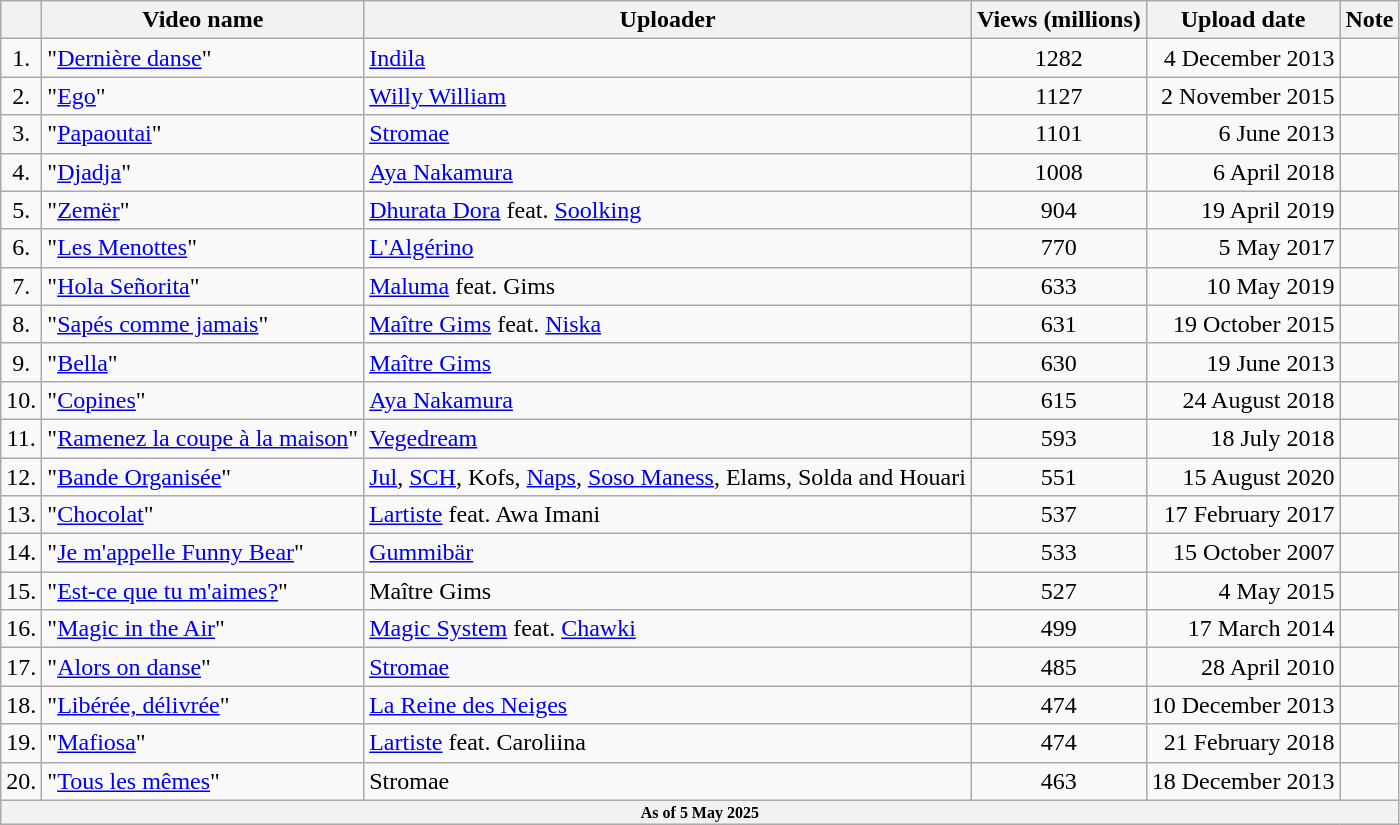<table class="wikitable sortable">
<tr>
<th></th>
<th>Video name</th>
<th>Uploader</th>
<th>Views (millions)</th>
<th data-sort-type="usLongDate">Upload date</th>
<th class="unsortable">Note</th>
</tr>
<tr>
<td align="center">1.</td>
<td>"<a href='#'>Dernière danse</a>"</td>
<td> <a href='#'>Indila</a></td>
<td align="center">1282</td>
<td align="right">4 December 2013</td>
<td></td>
</tr>
<tr>
<td align="center">2.</td>
<td>"<a href='#'>Ego</a>"</td>
<td> <a href='#'>Willy William</a></td>
<td align="center">1127</td>
<td align="right">2 November 2015</td>
<td></td>
</tr>
<tr>
<td align="center">3.</td>
<td>"<a href='#'>Papaoutai</a>"</td>
<td> <a href='#'>Stromae</a></td>
<td align="center">1101</td>
<td align="right">6 June 2013</td>
<td></td>
</tr>
<tr>
<td align="center">4.</td>
<td>"<a href='#'>Djadja</a>"</td>
<td> <a href='#'>Aya Nakamura</a></td>
<td align="center">1008</td>
<td align="right">6 April 2018</td>
<td></td>
</tr>
<tr>
<td align="center">5.</td>
<td>"<a href='#'>Zemër</a>"</td>
<td> <a href='#'>Dhurata Dora</a> feat.  <a href='#'>Soolking</a></td>
<td align="center">904</td>
<td align="right">19 April 2019</td>
<td></td>
</tr>
<tr>
<td align="center">6.</td>
<td>"<a href='#'>Les Menottes</a>"</td>
<td> <a href='#'>L'Algérino</a></td>
<td align="center">770</td>
<td align="right">5 May 2017</td>
<td></td>
</tr>
<tr>
<td align="center">7.</td>
<td>"<a href='#'>Hola Señorita</a>"</td>
<td> <a href='#'>Maluma</a> feat.  Gims</td>
<td align="center">633</td>
<td align="right">10 May 2019</td>
<td></td>
</tr>
<tr>
<td align="center">8.</td>
<td>"<a href='#'>Sapés comme jamais</a>"</td>
<td> <a href='#'>Maître Gims</a> feat.  <a href='#'>Niska</a></td>
<td align="center">631</td>
<td align="right">19 October 2015</td>
<td></td>
</tr>
<tr>
<td align="center">9.</td>
<td>"<a href='#'>Bella</a>"</td>
<td> <a href='#'>Maître Gims</a></td>
<td align="center">630</td>
<td align="right">19 June 2013</td>
<td></td>
</tr>
<tr>
<td align="center">10.</td>
<td>"<a href='#'>Copines</a>"</td>
<td> <a href='#'>Aya Nakamura</a></td>
<td align="center">615</td>
<td align="right">24 August 2018</td>
<td></td>
</tr>
<tr>
<td align="center">11.</td>
<td>"<a href='#'>Ramenez la coupe à la maison</a>"</td>
<td> <a href='#'>Vegedream</a></td>
<td align="center">593</td>
<td align="right">18 July 2018</td>
<td></td>
</tr>
<tr>
<td align="center">12.</td>
<td>"<a href='#'>Bande Organisée</a>"</td>
<td> <a href='#'>Jul</a>, <a href='#'>SCH</a>, Kofs, <a href='#'>Naps</a>, <a href='#'>Soso Maness</a>, Elams, Solda and Houari</td>
<td align="center">551</td>
<td align="right">15 August 2020</td>
<td></td>
</tr>
<tr>
<td align="center">13.</td>
<td>"<a href='#'>Chocolat</a>"</td>
<td> <a href='#'>Lartiste</a> feat.  Awa Imani</td>
<td align="center">537</td>
<td align="right">17 February 2017</td>
<td></td>
</tr>
<tr>
<td align="center">14.</td>
<td>"<a href='#'>Je m'appelle Funny Bear</a>"</td>
<td> <a href='#'>Gummibär</a></td>
<td align="center">533</td>
<td align="right">15 October 2007</td>
<td></td>
</tr>
<tr>
<td align="center">15.</td>
<td>"<a href='#'>Est-ce que tu m'aimes?</a>"</td>
<td> Maître Gims</td>
<td align="center">527</td>
<td align="right">4 May 2015</td>
<td></td>
</tr>
<tr>
<td align="center">16.</td>
<td>"<a href='#'>Magic in the Air</a>"</td>
<td> <a href='#'>Magic System</a> feat.  <a href='#'>Chawki</a></td>
<td align="center">499</td>
<td align="right">17 March 2014</td>
<td></td>
</tr>
<tr>
<td align="center">17.</td>
<td>"<a href='#'>Alors on danse</a>"</td>
<td> <a href='#'>Stromae</a></td>
<td align="center">485</td>
<td align="right">28 April 2010</td>
<td></td>
</tr>
<tr>
<td align="center">18.</td>
<td>"<a href='#'>Libérée, délivrée</a>"</td>
<td> <a href='#'>La Reine des Neiges</a></td>
<td align="center">474</td>
<td align="right">10 December 2013</td>
<td></td>
</tr>
<tr>
<td align="center">19.</td>
<td>"<a href='#'>Mafiosa</a>"</td>
<td> <a href='#'>Lartiste</a> feat.  Caroliina</td>
<td align="center">474</td>
<td align="right">21 February 2018</td>
<td></td>
</tr>
<tr>
<td align="center">20.</td>
<td>"<a href='#'>Tous les mêmes</a>"</td>
<td> Stromae</td>
<td align="center">463</td>
<td align="right">18 December 2013</td>
<td></td>
</tr>
<tr>
<th colspan="6" style="text-align:center; font-size:8pt;">As of 5 May 2025</th>
</tr>
</table>
